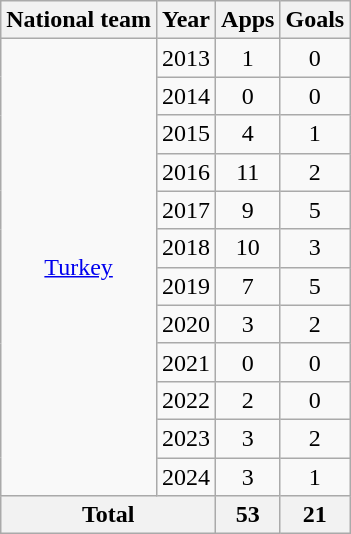<table class="wikitable" style="text-align:center">
<tr>
<th>National team</th>
<th>Year</th>
<th>Apps</th>
<th>Goals</th>
</tr>
<tr>
<td rowspan="12"><a href='#'>Turkey</a></td>
<td>2013</td>
<td>1</td>
<td>0</td>
</tr>
<tr>
<td>2014</td>
<td>0</td>
<td>0</td>
</tr>
<tr>
<td>2015</td>
<td>4</td>
<td>1</td>
</tr>
<tr>
<td>2016</td>
<td>11</td>
<td>2</td>
</tr>
<tr>
<td>2017</td>
<td>9</td>
<td>5</td>
</tr>
<tr>
<td>2018</td>
<td>10</td>
<td>3</td>
</tr>
<tr>
<td>2019</td>
<td>7</td>
<td>5</td>
</tr>
<tr>
<td>2020</td>
<td>3</td>
<td>2</td>
</tr>
<tr>
<td>2021</td>
<td>0</td>
<td>0</td>
</tr>
<tr>
<td>2022</td>
<td>2</td>
<td>0</td>
</tr>
<tr>
<td>2023</td>
<td>3</td>
<td>2</td>
</tr>
<tr>
<td>2024</td>
<td>3</td>
<td>1</td>
</tr>
<tr>
<th colspan="2">Total</th>
<th>53</th>
<th>21</th>
</tr>
</table>
